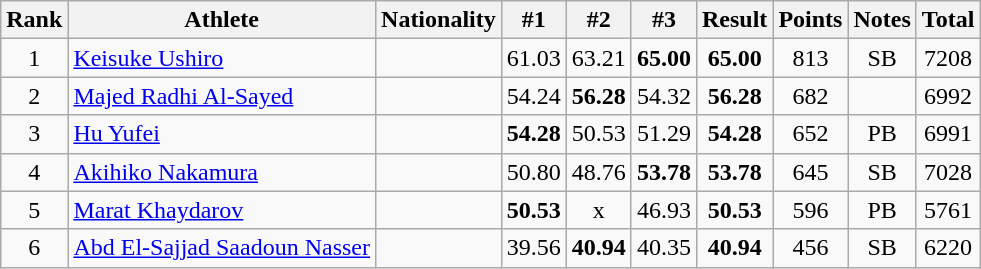<table class="wikitable sortable" style="text-align:center">
<tr>
<th>Rank</th>
<th>Athlete</th>
<th>Nationality</th>
<th>#1</th>
<th>#2</th>
<th>#3</th>
<th>Result</th>
<th>Points</th>
<th>Notes</th>
<th>Total</th>
</tr>
<tr>
<td>1</td>
<td align=left><a href='#'>Keisuke Ushiro</a></td>
<td align=left></td>
<td>61.03</td>
<td>63.21</td>
<td><strong>65.00</strong></td>
<td><strong>65.00</strong></td>
<td>813</td>
<td>SB</td>
<td>7208</td>
</tr>
<tr>
<td>2</td>
<td align=left><a href='#'>Majed Radhi Al-Sayed</a></td>
<td align=left></td>
<td>54.24</td>
<td><strong>56.28</strong></td>
<td>54.32</td>
<td><strong>56.28</strong></td>
<td>682</td>
<td></td>
<td>6992</td>
</tr>
<tr>
<td>3</td>
<td align=left><a href='#'>Hu Yufei</a></td>
<td align=left></td>
<td><strong>54.28</strong></td>
<td>50.53</td>
<td>51.29</td>
<td><strong>54.28</strong></td>
<td>652</td>
<td>PB</td>
<td>6991</td>
</tr>
<tr>
<td>4</td>
<td align=left><a href='#'>Akihiko Nakamura</a></td>
<td align=left></td>
<td>50.80</td>
<td>48.76</td>
<td><strong>53.78</strong></td>
<td><strong>53.78</strong></td>
<td>645</td>
<td>SB</td>
<td>7028</td>
</tr>
<tr>
<td>5</td>
<td align=left><a href='#'>Marat Khaydarov</a></td>
<td align=left></td>
<td><strong>50.53</strong></td>
<td>x</td>
<td>46.93</td>
<td><strong>50.53</strong></td>
<td>596</td>
<td>PB</td>
<td>5761</td>
</tr>
<tr>
<td>6</td>
<td align=left><a href='#'>Abd El-Sajjad Saadoun Nasser</a></td>
<td align=left></td>
<td>39.56</td>
<td><strong>40.94</strong></td>
<td>40.35</td>
<td><strong>40.94</strong></td>
<td>456</td>
<td>SB</td>
<td>6220</td>
</tr>
</table>
